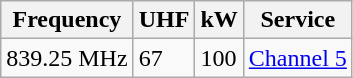<table class="wikitable sortable">
<tr>
<th>Frequency</th>
<th>UHF</th>
<th>kW</th>
<th>Service</th>
</tr>
<tr>
<td>839.25 MHz</td>
<td>67</td>
<td>100</td>
<td><a href='#'>Channel 5</a></td>
</tr>
</table>
